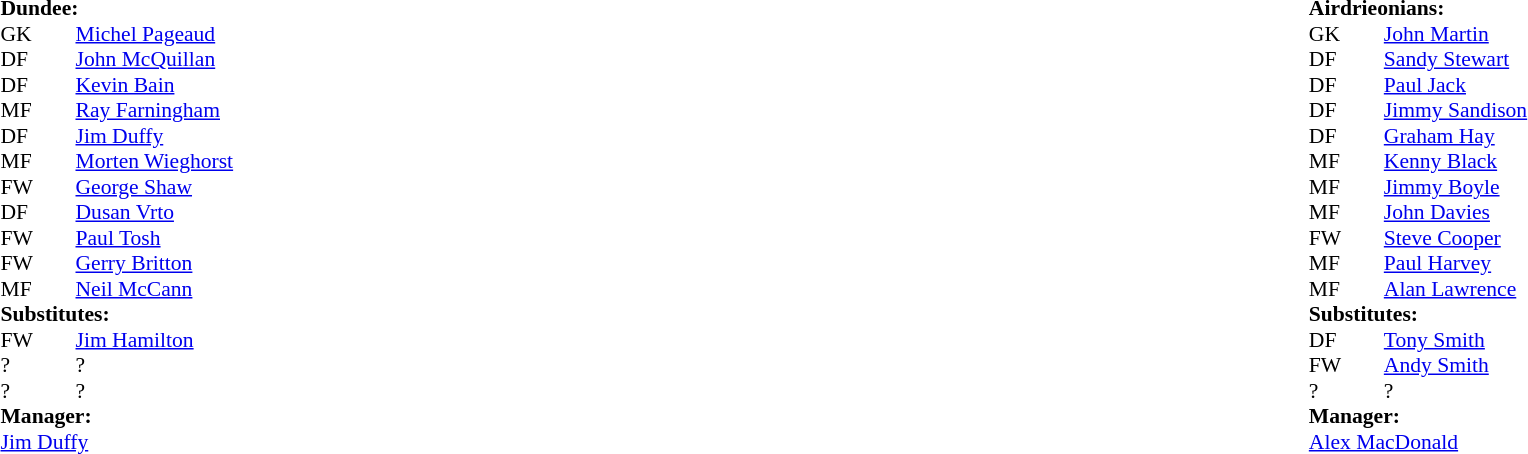<table width="100%">
<tr>
<td valign="top" width="40%"><br><table style="font-size: 90%" cellspacing="0" cellpadding="0">
<tr>
<td colspan="4"><strong>Dundee:</strong></td>
</tr>
<tr>
<th width=25></th>
<th width=25></th>
</tr>
<tr>
<td>GK</td>
<td><strong></strong></td>
<td> <a href='#'>Michel Pageaud</a></td>
</tr>
<tr>
<td>DF</td>
<td><strong></strong></td>
<td> <a href='#'>John McQuillan</a></td>
</tr>
<tr>
<td>DF</td>
<td><strong></strong></td>
<td> <a href='#'>Kevin Bain</a></td>
</tr>
<tr>
<td>MF</td>
<td><strong></strong></td>
<td> <a href='#'>Ray Farningham</a></td>
</tr>
<tr>
<td>DF</td>
<td><strong></strong></td>
<td> <a href='#'>Jim Duffy</a></td>
</tr>
<tr>
<td>MF</td>
<td><strong></strong></td>
<td> <a href='#'>Morten Wieghorst</a></td>
</tr>
<tr>
<td>FW</td>
<td><strong></strong></td>
<td> <a href='#'>George Shaw</a></td>
</tr>
<tr>
<td>DF</td>
<td><strong></strong></td>
<td> <a href='#'>Dusan Vrto</a></td>
</tr>
<tr>
<td>FW</td>
<td><strong></strong></td>
<td> <a href='#'>Paul Tosh</a></td>
<td></td>
</tr>
<tr>
<td>FW</td>
<td><strong></strong></td>
<td> <a href='#'>Gerry Britton</a></td>
</tr>
<tr>
<td>MF</td>
<td><strong></strong></td>
<td> <a href='#'>Neil McCann</a></td>
</tr>
<tr>
<td colspan=3><strong>Substitutes:</strong></td>
</tr>
<tr>
<td>FW</td>
<td><strong></strong></td>
<td> <a href='#'>Jim Hamilton</a></td>
<td></td>
</tr>
<tr>
<td>?</td>
<td></td>
<td>?</td>
</tr>
<tr>
<td>?</td>
<td></td>
<td>?</td>
</tr>
<tr>
<td colspan=3><strong>Manager:</strong></td>
</tr>
<tr>
<td colspan="4"> <a href='#'>Jim Duffy</a></td>
</tr>
</table>
</td>
<td valign="top"></td>
<td valign="top" width="50%"><br><table style="font-size: 90%" cellspacing="0" cellpadding="0" align="center">
<tr>
<td colspan="4"><strong>Airdrieonians:</strong></td>
</tr>
<tr>
<th width=25></th>
<th width=25></th>
</tr>
<tr>
<td>GK</td>
<td><strong></strong></td>
<td> <a href='#'>John Martin</a></td>
</tr>
<tr>
<td>DF</td>
<td><strong></strong></td>
<td> <a href='#'>Sandy Stewart</a></td>
<td></td>
<td></td>
</tr>
<tr>
<td>DF</td>
<td><strong></strong></td>
<td> <a href='#'>Paul Jack</a></td>
</tr>
<tr>
<td>DF</td>
<td><strong></strong></td>
<td> <a href='#'>Jimmy Sandison</a></td>
</tr>
<tr>
<td>DF</td>
<td><strong></strong></td>
<td> <a href='#'>Graham Hay</a></td>
</tr>
<tr>
<td>MF</td>
<td><strong></strong></td>
<td> <a href='#'>Kenny Black</a></td>
</tr>
<tr>
<td>MF</td>
<td><strong></strong></td>
<td> <a href='#'>Jimmy Boyle</a></td>
</tr>
<tr>
<td>MF</td>
<td><strong></strong></td>
<td> <a href='#'>John Davies</a></td>
</tr>
<tr>
<td>FW</td>
<td><strong></strong></td>
<td> <a href='#'>Steve Cooper</a></td>
</tr>
<tr>
<td>MF</td>
<td><strong></strong></td>
<td> <a href='#'>Paul Harvey</a></td>
</tr>
<tr>
<td>MF</td>
<td><strong></strong></td>
<td> <a href='#'>Alan Lawrence</a></td>
<td></td>
</tr>
<tr>
<td colspan=3><strong>Substitutes:</strong></td>
</tr>
<tr>
<td>DF</td>
<td><strong></strong></td>
<td> <a href='#'>Tony Smith</a></td>
<td></td>
<td></td>
</tr>
<tr>
<td>FW</td>
<td><strong></strong></td>
<td> <a href='#'>Andy Smith</a></td>
<td></td>
</tr>
<tr>
<td>?</td>
<td></td>
<td>?</td>
</tr>
<tr>
<td colspan=3><strong>Manager:</strong></td>
</tr>
<tr>
<td colspan="4"> <a href='#'>Alex MacDonald</a></td>
</tr>
</table>
</td>
</tr>
</table>
